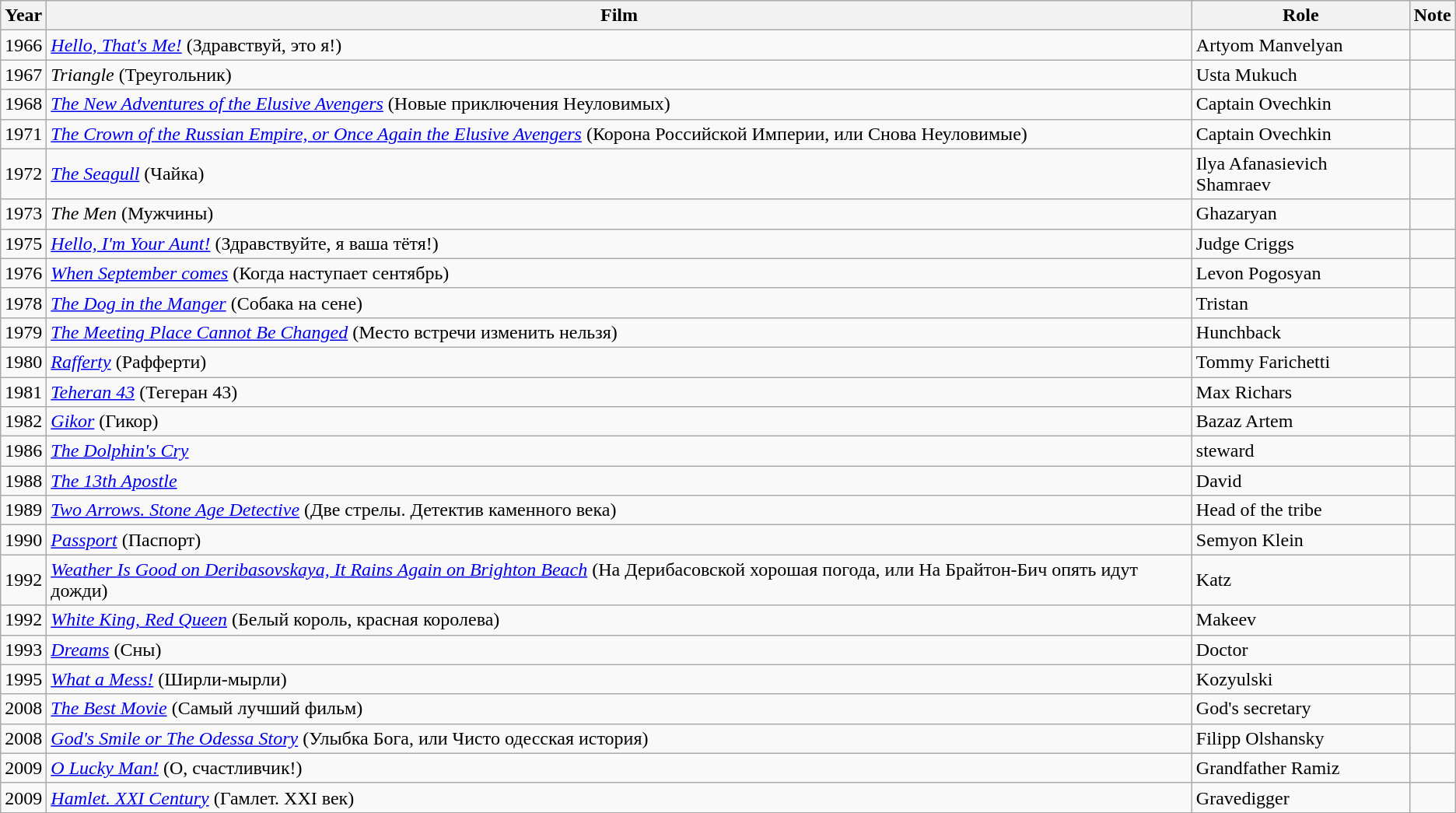<table class="wikitable plainrwheaders">
<tr>
<th>Year</th>
<th>Film</th>
<th>Role</th>
<th>Note</th>
</tr>
<tr>
<td>1966</td>
<td><em><a href='#'>Hello, That's Me!</a></em> (Здравствуй, это я!)</td>
<td>Artyom Manvelyan</td>
<td></td>
</tr>
<tr>
<td>1967</td>
<td><em>Triangle</em> (Треугольник)</td>
<td>Usta Mukuch</td>
<td></td>
</tr>
<tr>
<td>1968</td>
<td><em><a href='#'>The New Adventures of the Elusive Avengers</a></em> (Новые приключения Неуловимых)</td>
<td>Captain Ovechkin</td>
<td></td>
</tr>
<tr>
<td>1971</td>
<td><em><a href='#'>The Crown of the Russian Empire, or Once Again the Elusive Avengers</a></em> (Корона Российской Империи, или Снова Неуловимые)</td>
<td>Captain Ovechkin</td>
<td></td>
</tr>
<tr>
<td>1972</td>
<td><em><a href='#'>The Seagull</a></em> (Чайка)</td>
<td>Ilya Afanasievich Shamraev</td>
<td></td>
</tr>
<tr>
<td>1973</td>
<td><em>The Men</em> (Мужчины)</td>
<td>Ghazaryan</td>
<td></td>
</tr>
<tr>
<td>1975</td>
<td><em><a href='#'>Hello, I'm Your Aunt!</a></em> (Здравствуйте, я ваша тётя!)</td>
<td>Judge Criggs</td>
<td></td>
</tr>
<tr>
<td>1976</td>
<td><em><a href='#'>When September comes</a></em> (Когда наступает сентябрь)</td>
<td>Levon Pogosyan</td>
<td></td>
</tr>
<tr>
<td>1978</td>
<td><em><a href='#'>The Dog in the Manger</a></em> (Собака на сене)</td>
<td>Tristan</td>
<td></td>
</tr>
<tr>
<td>1979</td>
<td><em><a href='#'>The Meeting Place Cannot Be Changed</a></em> (Место встречи изменить нельзя)</td>
<td>Hunchback</td>
<td></td>
</tr>
<tr>
<td>1980</td>
<td><em><a href='#'>Rafferty</a></em> (Рафферти)</td>
<td>Tommy Farichetti</td>
<td></td>
</tr>
<tr>
<td>1981</td>
<td><em><a href='#'>Teheran 43</a></em> (Тегеран 43)</td>
<td>Max Richars</td>
<td></td>
</tr>
<tr>
<td>1982</td>
<td><em><a href='#'>Gikor</a></em> (Гикор)</td>
<td>Bazaz Artem</td>
<td></td>
</tr>
<tr>
<td>1986</td>
<td><em><a href='#'>The Dolphin's Cry</a></em></td>
<td>steward</td>
<td></td>
</tr>
<tr>
<td>1988</td>
<td><em><a href='#'>The 13th Apostle</a></em></td>
<td>David</td>
</tr>
<tr>
<td>1989</td>
<td><em><a href='#'>Two Arrows. Stone Age Detective</a></em> (Две стрелы. Детектив каменного века)</td>
<td>Head of the tribe</td>
<td></td>
</tr>
<tr>
<td>1990</td>
<td><em><a href='#'>Passport</a></em> (Паспорт)</td>
<td>Semyon Klein</td>
<td></td>
</tr>
<tr>
<td>1992</td>
<td><em><a href='#'>Weather Is Good on Deribasovskaya, It Rains Again on Brighton Beach</a></em> (На Дерибасовской хорошая погода, или На Брайтон-Бич опять идут дожди)</td>
<td>Katz</td>
<td></td>
</tr>
<tr>
<td>1992</td>
<td><em><a href='#'>White King, Red Queen</a></em> (Белый король, красная королева)</td>
<td>Makeev</td>
<td></td>
</tr>
<tr>
<td>1993</td>
<td><em><a href='#'>Dreams</a></em> (Сны)</td>
<td>Doctor</td>
<td></td>
</tr>
<tr>
<td>1995</td>
<td><em><a href='#'>What a Mess!</a></em> (Ширли-мырли)</td>
<td>Kozyulski</td>
<td></td>
</tr>
<tr>
<td>2008</td>
<td><em><a href='#'>The Best Movie</a></em> (Самый лучший фильм)</td>
<td>God's secretary</td>
<td></td>
</tr>
<tr>
<td>2008</td>
<td><em><a href='#'>God's Smile or The Odessa Story</a></em> (Улыбка Бога, или Чисто одесская история)</td>
<td>Filipp Olshansky</td>
<td></td>
</tr>
<tr>
<td>2009</td>
<td><em><a href='#'>O Lucky Man!</a></em> (О, счастливчик!)</td>
<td>Grandfather Ramiz</td>
</tr>
<tr>
<td>2009</td>
<td><em><a href='#'>Hamlet. XXI Century</a></em> (Гамлет. XXI век)</td>
<td>Gravedigger</td>
<td></td>
</tr>
<tr>
</tr>
</table>
